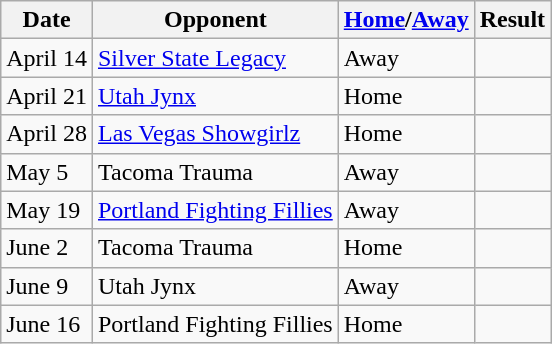<table class="wikitable">
<tr>
<th>Date</th>
<th>Opponent</th>
<th><a href='#'>Home</a>/<a href='#'>Away</a></th>
<th>Result</th>
</tr>
<tr>
<td>April 14</td>
<td><a href='#'>Silver State Legacy</a></td>
<td>Away</td>
<td></td>
</tr>
<tr>
<td>April 21</td>
<td><a href='#'>Utah Jynx</a></td>
<td>Home</td>
<td></td>
</tr>
<tr>
<td>April 28</td>
<td><a href='#'>Las Vegas Showgirlz</a></td>
<td>Home</td>
<td></td>
</tr>
<tr>
<td>May 5</td>
<td>Tacoma Trauma</td>
<td>Away</td>
<td></td>
</tr>
<tr>
<td>May 19</td>
<td><a href='#'>Portland Fighting Fillies</a></td>
<td>Away</td>
<td></td>
</tr>
<tr>
<td>June 2</td>
<td>Tacoma Trauma</td>
<td>Home</td>
<td></td>
</tr>
<tr>
<td>June 9</td>
<td>Utah Jynx</td>
<td>Away</td>
<td></td>
</tr>
<tr>
<td>June 16</td>
<td>Portland Fighting Fillies</td>
<td>Home</td>
<td></td>
</tr>
</table>
